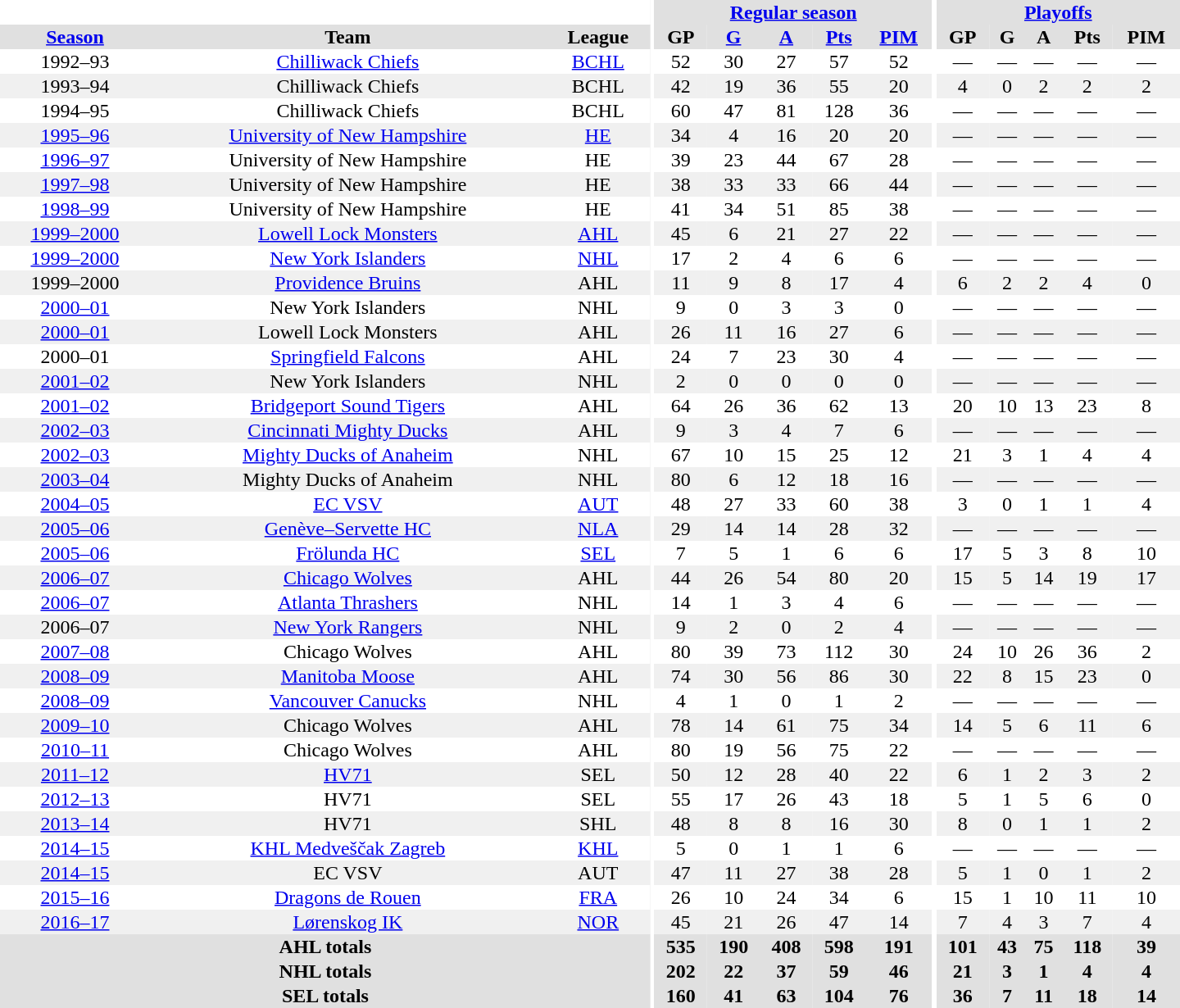<table border="0" cellpadding="1" cellspacing="0" style="text-align:center; width:60em">
<tr bgcolor="#e0e0e0">
<th colspan="3" bgcolor="#ffffff"></th>
<th rowspan="99" bgcolor="#ffffff"></th>
<th colspan="5"><a href='#'>Regular season</a></th>
<th rowspan="99" bgcolor="#ffffff"></th>
<th colspan="5"><a href='#'>Playoffs</a></th>
</tr>
<tr bgcolor="#e0e0e0">
<th><a href='#'>Season</a></th>
<th>Team</th>
<th>League</th>
<th>GP</th>
<th><a href='#'>G</a></th>
<th><a href='#'>A</a></th>
<th><a href='#'>Pts</a></th>
<th><a href='#'>PIM</a></th>
<th>GP</th>
<th>G</th>
<th>A</th>
<th>Pts</th>
<th>PIM</th>
</tr>
<tr>
<td>1992–93</td>
<td><a href='#'>Chilliwack Chiefs</a></td>
<td><a href='#'>BCHL</a></td>
<td>52</td>
<td>30</td>
<td>27</td>
<td>57</td>
<td>52</td>
<td>—</td>
<td>—</td>
<td>—</td>
<td>—</td>
<td>—</td>
</tr>
<tr bgcolor="#f0f0f0">
<td>1993–94</td>
<td>Chilliwack Chiefs</td>
<td>BCHL</td>
<td>42</td>
<td>19</td>
<td>36</td>
<td>55</td>
<td>20</td>
<td>4</td>
<td>0</td>
<td>2</td>
<td>2</td>
<td>2</td>
</tr>
<tr>
<td>1994–95</td>
<td>Chilliwack Chiefs</td>
<td>BCHL</td>
<td>60</td>
<td>47</td>
<td>81</td>
<td>128</td>
<td>36</td>
<td>—</td>
<td>—</td>
<td>—</td>
<td>—</td>
<td>—</td>
</tr>
<tr bgcolor="#f0f0f0">
<td><a href='#'>1995–96</a></td>
<td><a href='#'>University of New Hampshire</a></td>
<td><a href='#'>HE</a></td>
<td>34</td>
<td>4</td>
<td>16</td>
<td>20</td>
<td>20</td>
<td>—</td>
<td>—</td>
<td>—</td>
<td>—</td>
<td>—</td>
</tr>
<tr>
<td><a href='#'>1996–97</a></td>
<td>University of New Hampshire</td>
<td>HE</td>
<td>39</td>
<td>23</td>
<td>44</td>
<td>67</td>
<td>28</td>
<td>—</td>
<td>—</td>
<td>—</td>
<td>—</td>
<td>—</td>
</tr>
<tr bgcolor="#f0f0f0">
<td><a href='#'>1997–98</a></td>
<td>University of New Hampshire</td>
<td>HE</td>
<td>38</td>
<td>33</td>
<td>33</td>
<td>66</td>
<td>44</td>
<td>—</td>
<td>—</td>
<td>—</td>
<td>—</td>
<td>—</td>
</tr>
<tr>
<td><a href='#'>1998–99</a></td>
<td>University of New Hampshire</td>
<td>HE</td>
<td>41</td>
<td>34</td>
<td>51</td>
<td>85</td>
<td>38</td>
<td>—</td>
<td>—</td>
<td>—</td>
<td>—</td>
<td>—</td>
</tr>
<tr bgcolor="#f0f0f0">
<td><a href='#'>1999–2000</a></td>
<td><a href='#'>Lowell Lock Monsters</a></td>
<td><a href='#'>AHL</a></td>
<td>45</td>
<td>6</td>
<td>21</td>
<td>27</td>
<td>22</td>
<td>—</td>
<td>—</td>
<td>—</td>
<td>—</td>
<td>—</td>
</tr>
<tr>
<td><a href='#'>1999–2000</a></td>
<td><a href='#'>New York Islanders</a></td>
<td><a href='#'>NHL</a></td>
<td>17</td>
<td>2</td>
<td>4</td>
<td>6</td>
<td>6</td>
<td>—</td>
<td>—</td>
<td>—</td>
<td>—</td>
<td>—</td>
</tr>
<tr bgcolor="#f0f0f0">
<td>1999–2000</td>
<td><a href='#'>Providence Bruins</a></td>
<td>AHL</td>
<td>11</td>
<td>9</td>
<td>8</td>
<td>17</td>
<td>4</td>
<td>6</td>
<td>2</td>
<td>2</td>
<td>4</td>
<td>0</td>
</tr>
<tr>
<td><a href='#'>2000–01</a></td>
<td>New York Islanders</td>
<td>NHL</td>
<td>9</td>
<td>0</td>
<td>3</td>
<td>3</td>
<td>0</td>
<td>—</td>
<td>—</td>
<td>—</td>
<td>—</td>
<td>—</td>
</tr>
<tr bgcolor="#f0f0f0">
<td><a href='#'>2000–01</a></td>
<td>Lowell Lock Monsters</td>
<td>AHL</td>
<td>26</td>
<td>11</td>
<td>16</td>
<td>27</td>
<td>6</td>
<td>—</td>
<td>—</td>
<td>—</td>
<td>—</td>
<td>—</td>
</tr>
<tr>
<td>2000–01</td>
<td><a href='#'>Springfield Falcons</a></td>
<td>AHL</td>
<td>24</td>
<td>7</td>
<td>23</td>
<td>30</td>
<td>4</td>
<td>—</td>
<td>—</td>
<td>—</td>
<td>—</td>
<td>—</td>
</tr>
<tr bgcolor="#f0f0f0">
<td><a href='#'>2001–02</a></td>
<td>New York Islanders</td>
<td>NHL</td>
<td>2</td>
<td>0</td>
<td>0</td>
<td>0</td>
<td>0</td>
<td>—</td>
<td>—</td>
<td>—</td>
<td>—</td>
<td>—</td>
</tr>
<tr>
<td><a href='#'>2001–02</a></td>
<td><a href='#'>Bridgeport Sound Tigers</a></td>
<td>AHL</td>
<td>64</td>
<td>26</td>
<td>36</td>
<td>62</td>
<td>13</td>
<td>20</td>
<td>10</td>
<td>13</td>
<td>23</td>
<td>8</td>
</tr>
<tr bgcolor="#f0f0f0">
<td><a href='#'>2002–03</a></td>
<td><a href='#'>Cincinnati Mighty Ducks</a></td>
<td>AHL</td>
<td>9</td>
<td>3</td>
<td>4</td>
<td>7</td>
<td>6</td>
<td>—</td>
<td>—</td>
<td>—</td>
<td>—</td>
<td>—</td>
</tr>
<tr>
<td><a href='#'>2002–03</a></td>
<td><a href='#'>Mighty Ducks of Anaheim</a></td>
<td>NHL</td>
<td>67</td>
<td>10</td>
<td>15</td>
<td>25</td>
<td>12</td>
<td>21</td>
<td>3</td>
<td>1</td>
<td>4</td>
<td>4</td>
</tr>
<tr bgcolor="#f0f0f0">
<td><a href='#'>2003–04</a></td>
<td>Mighty Ducks of Anaheim</td>
<td>NHL</td>
<td>80</td>
<td>6</td>
<td>12</td>
<td>18</td>
<td>16</td>
<td>—</td>
<td>—</td>
<td>—</td>
<td>—</td>
<td>—</td>
</tr>
<tr>
<td><a href='#'>2004–05</a></td>
<td><a href='#'>EC VSV</a></td>
<td><a href='#'>AUT</a></td>
<td>48</td>
<td>27</td>
<td>33</td>
<td>60</td>
<td>38</td>
<td>3</td>
<td>0</td>
<td>1</td>
<td>1</td>
<td>4</td>
</tr>
<tr bgcolor="#f0f0f0">
<td><a href='#'>2005–06</a></td>
<td><a href='#'>Genève–Servette HC</a></td>
<td><a href='#'>NLA</a></td>
<td>29</td>
<td>14</td>
<td>14</td>
<td>28</td>
<td>32</td>
<td>—</td>
<td>—</td>
<td>—</td>
<td>—</td>
<td>—</td>
</tr>
<tr>
<td><a href='#'>2005–06</a></td>
<td><a href='#'>Frölunda HC</a></td>
<td><a href='#'>SEL</a></td>
<td>7</td>
<td>5</td>
<td>1</td>
<td>6</td>
<td>6</td>
<td>17</td>
<td>5</td>
<td>3</td>
<td>8</td>
<td>10</td>
</tr>
<tr bgcolor="#f0f0f0">
<td><a href='#'>2006–07</a></td>
<td><a href='#'>Chicago Wolves</a></td>
<td>AHL</td>
<td>44</td>
<td>26</td>
<td>54</td>
<td>80</td>
<td>20</td>
<td>15</td>
<td>5</td>
<td>14</td>
<td>19</td>
<td>17</td>
</tr>
<tr>
<td><a href='#'>2006–07</a></td>
<td><a href='#'>Atlanta Thrashers</a></td>
<td>NHL</td>
<td>14</td>
<td>1</td>
<td>3</td>
<td>4</td>
<td>6</td>
<td>—</td>
<td>—</td>
<td>—</td>
<td>—</td>
<td>—</td>
</tr>
<tr bgcolor="#f0f0f0">
<td>2006–07</td>
<td><a href='#'>New York Rangers</a></td>
<td>NHL</td>
<td>9</td>
<td>2</td>
<td>0</td>
<td>2</td>
<td>4</td>
<td>—</td>
<td>—</td>
<td>—</td>
<td>—</td>
<td>—</td>
</tr>
<tr>
<td><a href='#'>2007–08</a></td>
<td>Chicago Wolves</td>
<td>AHL</td>
<td>80</td>
<td>39</td>
<td>73</td>
<td>112</td>
<td>30</td>
<td>24</td>
<td>10</td>
<td>26</td>
<td>36</td>
<td>2</td>
</tr>
<tr bgcolor="#f0f0f0">
<td><a href='#'>2008–09</a></td>
<td><a href='#'>Manitoba Moose</a></td>
<td>AHL</td>
<td>74</td>
<td>30</td>
<td>56</td>
<td>86</td>
<td>30</td>
<td>22</td>
<td>8</td>
<td>15</td>
<td>23</td>
<td>0</td>
</tr>
<tr>
<td><a href='#'>2008–09</a></td>
<td><a href='#'>Vancouver Canucks</a></td>
<td>NHL</td>
<td>4</td>
<td>1</td>
<td>0</td>
<td>1</td>
<td>2</td>
<td>—</td>
<td>—</td>
<td>—</td>
<td>—</td>
<td>—</td>
</tr>
<tr bgcolor="#f0f0f0">
<td><a href='#'>2009–10</a></td>
<td>Chicago Wolves</td>
<td>AHL</td>
<td>78</td>
<td>14</td>
<td>61</td>
<td>75</td>
<td>34</td>
<td>14</td>
<td>5</td>
<td>6</td>
<td>11</td>
<td>6</td>
</tr>
<tr>
<td><a href='#'>2010–11</a></td>
<td>Chicago Wolves</td>
<td>AHL</td>
<td>80</td>
<td>19</td>
<td>56</td>
<td>75</td>
<td>22</td>
<td>—</td>
<td>—</td>
<td>—</td>
<td>—</td>
<td>—</td>
</tr>
<tr bgcolor="#f0f0f0">
<td><a href='#'>2011–12</a></td>
<td><a href='#'>HV71</a></td>
<td>SEL</td>
<td>50</td>
<td>12</td>
<td>28</td>
<td>40</td>
<td>22</td>
<td>6</td>
<td>1</td>
<td>2</td>
<td>3</td>
<td>2</td>
</tr>
<tr>
<td><a href='#'>2012–13</a></td>
<td>HV71</td>
<td>SEL</td>
<td>55</td>
<td>17</td>
<td>26</td>
<td>43</td>
<td>18</td>
<td>5</td>
<td>1</td>
<td>5</td>
<td>6</td>
<td>0</td>
</tr>
<tr bgcolor="#f0f0f0">
<td><a href='#'>2013–14</a></td>
<td>HV71</td>
<td>SHL</td>
<td>48</td>
<td>8</td>
<td>8</td>
<td>16</td>
<td>30</td>
<td>8</td>
<td>0</td>
<td>1</td>
<td>1</td>
<td>2</td>
</tr>
<tr>
<td><a href='#'>2014–15</a></td>
<td><a href='#'>KHL Medveščak Zagreb</a></td>
<td><a href='#'>KHL</a></td>
<td>5</td>
<td>0</td>
<td>1</td>
<td>1</td>
<td>6</td>
<td>—</td>
<td>—</td>
<td>—</td>
<td>—</td>
<td>—</td>
</tr>
<tr bgcolor="#f0f0f0">
<td><a href='#'>2014–15</a></td>
<td>EC VSV</td>
<td>AUT</td>
<td>47</td>
<td>11</td>
<td>27</td>
<td>38</td>
<td>28</td>
<td>5</td>
<td>1</td>
<td>0</td>
<td>1</td>
<td>2</td>
</tr>
<tr>
<td><a href='#'>2015–16</a></td>
<td><a href='#'>Dragons de Rouen</a></td>
<td><a href='#'>FRA</a></td>
<td>26</td>
<td>10</td>
<td>24</td>
<td>34</td>
<td>6</td>
<td>15</td>
<td>1</td>
<td>10</td>
<td>11</td>
<td>10</td>
</tr>
<tr bgcolor="#f0f0f0">
<td><a href='#'>2016–17</a></td>
<td><a href='#'>Lørenskog IK</a></td>
<td><a href='#'>NOR</a></td>
<td>45</td>
<td>21</td>
<td>26</td>
<td>47</td>
<td>14</td>
<td>7</td>
<td>4</td>
<td>3</td>
<td>7</td>
<td>4</td>
</tr>
<tr bgcolor="#e0e0e0">
<th colspan="3">AHL totals</th>
<th>535</th>
<th>190</th>
<th>408</th>
<th>598</th>
<th>191</th>
<th>101</th>
<th>43</th>
<th>75</th>
<th>118</th>
<th>39</th>
</tr>
<tr bgcolor="#e0e0e0">
<th colspan="3">NHL totals</th>
<th>202</th>
<th>22</th>
<th>37</th>
<th>59</th>
<th>46</th>
<th>21</th>
<th>3</th>
<th>1</th>
<th>4</th>
<th>4</th>
</tr>
<tr bgcolor="#e0e0e0">
<th colspan="3">SEL totals</th>
<th>160</th>
<th>41</th>
<th>63</th>
<th>104</th>
<th>76</th>
<th>36</th>
<th>7</th>
<th>11</th>
<th>18</th>
<th>14</th>
</tr>
</table>
